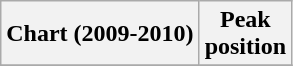<table class="wikitable plainrowheaders" style="text-align:center">
<tr>
<th scope="col">Chart (2009-2010)</th>
<th scope="col">Peak<br>position</th>
</tr>
<tr>
</tr>
</table>
